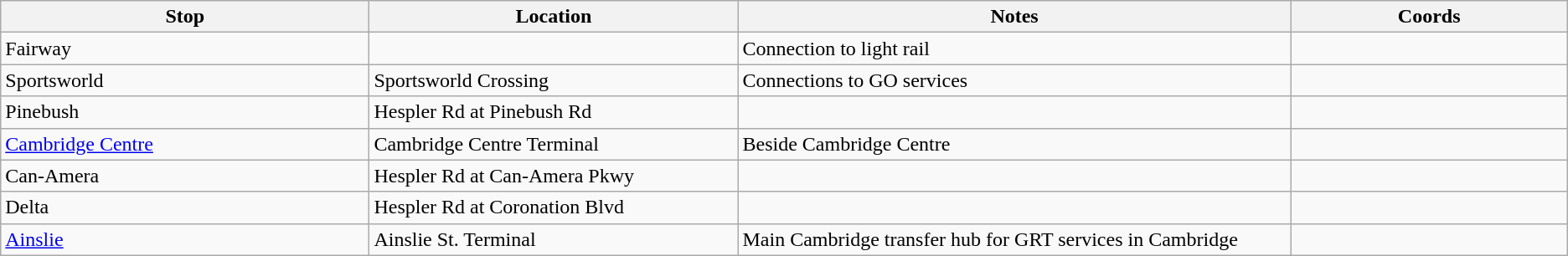<table class="wikitable">
<tr>
<th style="width:20%">Stop</th>
<th style="width:20%">Location</th>
<th style="width:30%">Notes</th>
<th style="width:15%">Coords</th>
</tr>
<tr>
<td>Fairway</td>
<td></td>
<td>Connection to light rail</td>
<td></td>
</tr>
<tr>
<td>Sportsworld</td>
<td>Sportsworld Crossing</td>
<td>Connections to GO services</td>
<td></td>
</tr>
<tr>
<td>Pinebush</td>
<td>Hespler Rd at Pinebush Rd</td>
<td></td>
<td></td>
</tr>
<tr>
<td><a href='#'>Cambridge Centre</a></td>
<td>Cambridge Centre Terminal</td>
<td>Beside Cambridge Centre</td>
<td></td>
</tr>
<tr>
<td>Can-Amera</td>
<td>Hespler Rd at Can-Amera Pkwy</td>
<td></td>
<td></td>
</tr>
<tr>
<td>Delta</td>
<td>Hespler Rd at Coronation Blvd</td>
<td></td>
<td></td>
</tr>
<tr>
<td><a href='#'>Ainslie</a></td>
<td>Ainslie St. Terminal</td>
<td>Main Cambridge transfer hub for GRT services in Cambridge</td>
<td></td>
</tr>
</table>
